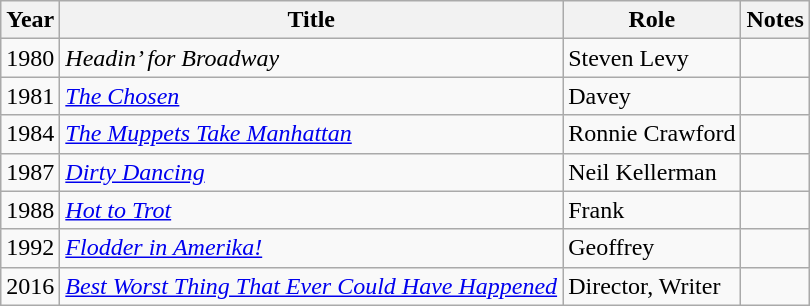<table class="wikitable">
<tr>
<th>Year</th>
<th>Title</th>
<th>Role</th>
<th>Notes</th>
</tr>
<tr>
<td>1980</td>
<td><em>Headin’ for Broadway</em></td>
<td>Steven Levy</td>
<td></td>
</tr>
<tr>
<td>1981</td>
<td><em><a href='#'>The Chosen</a></em></td>
<td>Davey</td>
<td></td>
</tr>
<tr>
<td>1984</td>
<td><em><a href='#'>The Muppets Take Manhattan</a></em></td>
<td>Ronnie Crawford</td>
<td></td>
</tr>
<tr>
<td>1987</td>
<td><em><a href='#'>Dirty Dancing</a></em></td>
<td>Neil Kellerman</td>
<td></td>
</tr>
<tr>
<td>1988</td>
<td><em><a href='#'>Hot to Trot</a></em></td>
<td>Frank</td>
<td></td>
</tr>
<tr>
<td>1992</td>
<td><em><a href='#'>Flodder in Amerika!</a></em></td>
<td>Geoffrey</td>
<td></td>
</tr>
<tr>
<td>2016</td>
<td><em><a href='#'>Best Worst Thing That Ever Could Have Happened</a></em></td>
<td>Director, Writer</td>
<td></td>
</tr>
</table>
